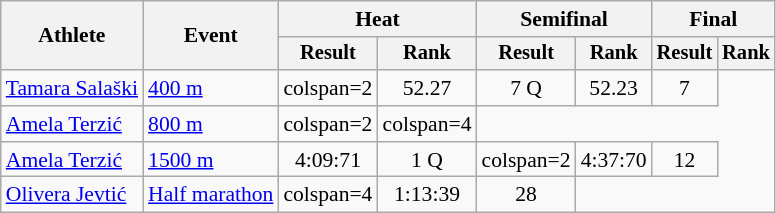<table class="wikitable" style="font-size:90%">
<tr>
<th rowspan=2>Athlete</th>
<th rowspan=2>Event</th>
<th colspan=2>Heat</th>
<th colspan=2>Semifinal</th>
<th colspan=2>Final</th>
</tr>
<tr style="font-size:95%">
<th>Result</th>
<th>Rank</th>
<th>Result</th>
<th>Rank</th>
<th>Result</th>
<th>Rank</th>
</tr>
<tr align=center>
<td align=left><a href='#'>Tamara Salaški</a></td>
<td style="text-align:left;"><a href='#'>400 m</a></td>
<td>colspan=2 </td>
<td>52.27</td>
<td>7 Q</td>
<td>52.23</td>
<td>7</td>
</tr>
<tr align=center>
<td align=left><a href='#'>Amela Terzić</a></td>
<td style="text-align:left;"><a href='#'>800 m</a></td>
<td>colspan=2 </td>
<td>colspan=4 </td>
</tr>
<tr align=center>
<td align=left><a href='#'>Amela Terzić</a></td>
<td style="text-align:left;"><a href='#'>1500 m</a></td>
<td>4:09:71</td>
<td>1 Q</td>
<td>colspan=2 </td>
<td>4:37:70</td>
<td>12</td>
</tr>
<tr align=center>
<td align=left><a href='#'>Olivera Jevtić</a></td>
<td style="text-align:left;"><a href='#'>Half marathon</a></td>
<td>colspan=4 </td>
<td>1:13:39</td>
<td>28</td>
</tr>
</table>
